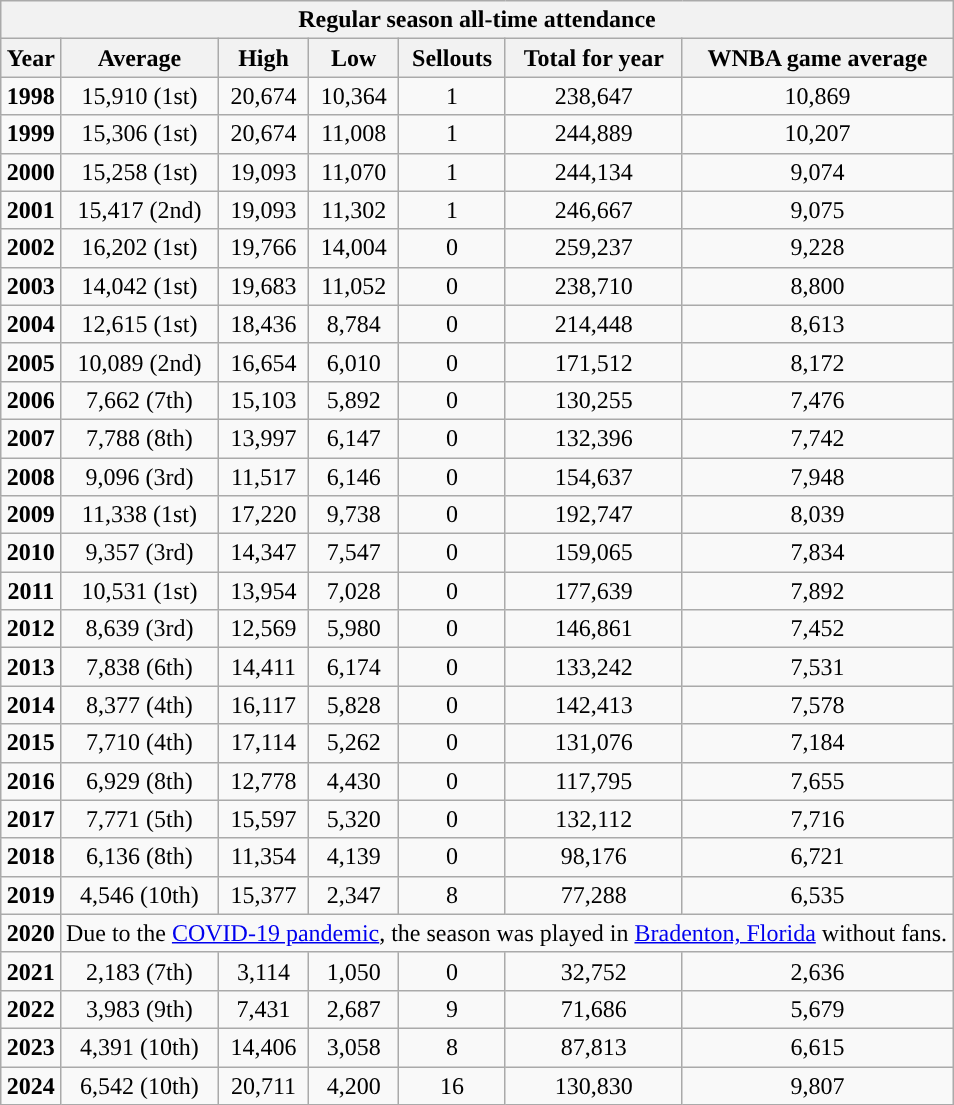<table class="wikitable" style="clear:both; margin:1.5em auto; text-align:center;">
<tr>
<th colspan="7">Regular season all-time attendance</th>
</tr>
<tr valign="top">
<th><strong>Year</strong></th>
<th><strong>Average</strong></th>
<th><strong>High</strong></th>
<th><strong>Low</strong></th>
<th><strong>Sellouts</strong></th>
<th><strong>Total for year</strong></th>
<th><strong>WNBA game average</strong></th>
</tr>
<tr style="text-align:center;">
<td><strong>1998</strong></td>
<td>15,910 (1st)</td>
<td>20,674</td>
<td>10,364</td>
<td>1</td>
<td>238,647</td>
<td>10,869</td>
</tr>
<tr style="text-align:center;">
<td><strong>1999</strong></td>
<td>15,306 (1st)</td>
<td>20,674</td>
<td>11,008</td>
<td>1</td>
<td>244,889</td>
<td>10,207</td>
</tr>
<tr style="text-align:center;">
<td><strong>2000</strong></td>
<td>15,258 (1st)</td>
<td>19,093</td>
<td>11,070</td>
<td>1</td>
<td>244,134</td>
<td>9,074</td>
</tr>
<tr style="text-align:center;">
<td><strong>2001</strong></td>
<td>15,417 (2nd)</td>
<td>19,093</td>
<td>11,302</td>
<td>1</td>
<td>246,667</td>
<td>9,075</td>
</tr>
<tr style="text-align:center;">
<td><strong>2002</strong></td>
<td>16,202 (1st)</td>
<td>19,766</td>
<td>14,004</td>
<td>0</td>
<td>259,237</td>
<td>9,228</td>
</tr>
<tr style="text-align:center;">
<td><strong>2003</strong></td>
<td>14,042 (1st)</td>
<td>19,683</td>
<td>11,052</td>
<td>0</td>
<td>238,710</td>
<td>8,800</td>
</tr>
<tr style="text-align:center;">
<td><strong>2004</strong></td>
<td>12,615 (1st)</td>
<td>18,436</td>
<td>8,784</td>
<td>0</td>
<td>214,448</td>
<td>8,613</td>
</tr>
<tr style="text-align:center;">
<td><strong>2005</strong></td>
<td>10,089 (2nd)</td>
<td>16,654</td>
<td>6,010</td>
<td>0</td>
<td>171,512</td>
<td>8,172</td>
</tr>
<tr style="text-align:center;">
<td><strong>2006</strong></td>
<td>7,662 (7th)</td>
<td>15,103</td>
<td>5,892</td>
<td>0</td>
<td>130,255</td>
<td>7,476</td>
</tr>
<tr style="text-align:center;">
<td><strong>2007</strong></td>
<td>7,788 (8th)</td>
<td>13,997</td>
<td>6,147</td>
<td>0</td>
<td>132,396</td>
<td>7,742</td>
</tr>
<tr style="text-align:center;">
<td><strong>2008</strong></td>
<td>9,096 (3rd)</td>
<td>11,517</td>
<td>6,146</td>
<td>0</td>
<td>154,637</td>
<td>7,948</td>
</tr>
<tr style="text-align:center;">
<td><strong>2009</strong></td>
<td>11,338 (1st)</td>
<td>17,220</td>
<td>9,738</td>
<td>0</td>
<td>192,747</td>
<td>8,039</td>
</tr>
<tr style="text-align:center;">
<td><strong>2010</strong></td>
<td>9,357 (3rd)</td>
<td>14,347</td>
<td>7,547</td>
<td>0</td>
<td>159,065</td>
<td>7,834</td>
</tr>
<tr style="text-align:center;">
<td><strong>2011</strong></td>
<td>10,531 (1st)</td>
<td>13,954</td>
<td>7,028</td>
<td>0</td>
<td>177,639</td>
<td>7,892</td>
</tr>
<tr style="text-align:center;">
<td><strong>2012</strong></td>
<td>8,639 (3rd)</td>
<td>12,569</td>
<td>5,980</td>
<td>0</td>
<td>146,861</td>
<td>7,452</td>
</tr>
<tr style="text-align:center;">
<td><strong>2013</strong></td>
<td>7,838 (6th)</td>
<td>14,411</td>
<td>6,174</td>
<td>0</td>
<td>133,242</td>
<td>7,531</td>
</tr>
<tr style="text-align:center;">
<td><strong>2014</strong></td>
<td>8,377 (4th)</td>
<td>16,117</td>
<td>5,828</td>
<td>0</td>
<td>142,413</td>
<td>7,578</td>
</tr>
<tr style="text-align:center;">
<td><strong>2015</strong></td>
<td>7,710 (4th)</td>
<td>17,114</td>
<td>5,262</td>
<td>0</td>
<td>131,076</td>
<td>7,184</td>
</tr>
<tr style="text-align:center;">
<td><strong>2016</strong></td>
<td>6,929 (8th)</td>
<td>12,778</td>
<td>4,430</td>
<td>0</td>
<td>117,795</td>
<td>7,655</td>
</tr>
<tr style="text-align:center;">
<td><strong>2017</strong></td>
<td>7,771 (5th)</td>
<td>15,597</td>
<td>5,320</td>
<td>0</td>
<td>132,112</td>
<td>7,716</td>
</tr>
<tr style="text-align:center;">
<td><strong>2018</strong></td>
<td>6,136 (8th)</td>
<td>11,354</td>
<td>4,139</td>
<td>0</td>
<td>98,176</td>
<td>6,721</td>
</tr>
<tr style="text-align:center;">
<td><strong>2019</strong></td>
<td>4,546 (10th)</td>
<td>15,377</td>
<td>2,347</td>
<td>8</td>
<td>77,288</td>
<td>6,535</td>
</tr>
<tr align="center">
<td><strong>2020</strong></td>
<td colspan=6>Due to the <a href='#'>COVID-19 pandemic</a>, the season was played in <a href='#'>Bradenton, Florida</a> without fans.</td>
</tr>
<tr style="text-align:center;">
<td><strong>2021</strong></td>
<td>2,183 (7th)</td>
<td>3,114</td>
<td>1,050</td>
<td>0</td>
<td>32,752</td>
<td>2,636</td>
</tr>
<tr style="text-align:center;">
<td><strong>2022</strong></td>
<td>3,983 (9th)</td>
<td>7,431</td>
<td>2,687</td>
<td>9</td>
<td>71,686</td>
<td>5,679</td>
</tr>
<tr>
<td><strong>2023</strong></td>
<td>4,391 (10th)</td>
<td>14,406</td>
<td>3,058</td>
<td>8</td>
<td>87,813</td>
<td>6,615</td>
</tr>
<tr>
<td><strong>2024</strong></td>
<td>6,542 (10th)</td>
<td>20,711</td>
<td>4,200</td>
<td>16</td>
<td>130,830</td>
<td>9,807</td>
</tr>
</table>
